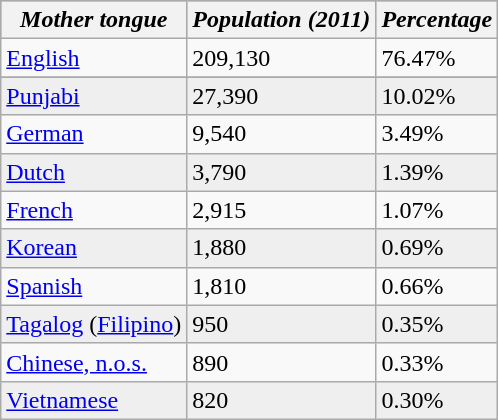<table class="wikitable" style="float:left;">
<tr style="background:darkGrey;">
<th><em>Mother tongue</em></th>
<th><em>Population (2011)</em></th>
<th><em>Percentage</em></th>
</tr>
<tr>
<td><a href='#'>English</a></td>
<td>209,130</td>
<td>76.47%</td>
</tr>
<tr>
</tr>
<tr style="background:#efefef; color:black">
<td><a href='#'>Punjabi</a></td>
<td>27,390</td>
<td>10.02%</td>
</tr>
<tr>
<td><a href='#'>German</a></td>
<td>9,540</td>
<td>3.49%</td>
</tr>
<tr style="background:#efefef; color:black">
<td><a href='#'>Dutch</a></td>
<td>3,790</td>
<td>1.39%</td>
</tr>
<tr>
<td><a href='#'>French</a></td>
<td>2,915</td>
<td>1.07%</td>
</tr>
<tr style="background:#efefef; color:black">
<td><a href='#'>Korean</a></td>
<td>1,880</td>
<td>0.69%</td>
</tr>
<tr>
<td><a href='#'>Spanish</a></td>
<td>1,810</td>
<td>0.66%</td>
</tr>
<tr style="background:#efefef; color:black">
<td><a href='#'>Tagalog</a> (<a href='#'>Filipino</a>)</td>
<td>950</td>
<td>0.35%</td>
</tr>
<tr>
<td><a href='#'>Chinese, n.o.s.</a></td>
<td>890</td>
<td>0.33%</td>
</tr>
<tr style="background:#efefef; color:black">
<td><a href='#'>Vietnamese</a></td>
<td>820</td>
<td>0.30%</td>
</tr>
</table>
